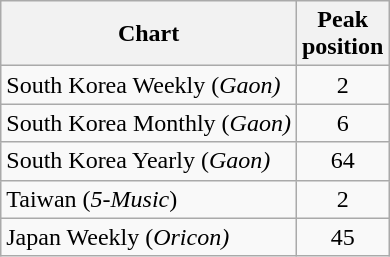<table class="wikitable sortable">
<tr>
<th>Chart</th>
<th>Peak<br>position</th>
</tr>
<tr>
<td>South Korea Weekly (<em>Gaon)</em> </td>
<td align="center">2</td>
</tr>
<tr>
<td>South Korea Monthly (<em>Gaon)</em></td>
<td align="center">6</td>
</tr>
<tr>
<td>South Korea Yearly (<em>Gaon)</em></td>
<td align="center">64</td>
</tr>
<tr>
<td>Taiwan (<em>5-Music</em>)</td>
<td align="center">2</td>
</tr>
<tr>
<td>Japan Weekly (<em>Oricon)</em></td>
<td align="center">45</td>
</tr>
</table>
